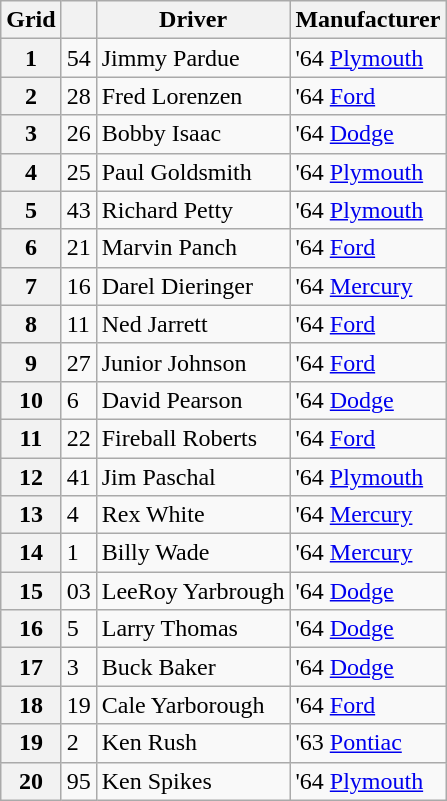<table class="wikitable">
<tr>
<th>Grid</th>
<th></th>
<th>Driver</th>
<th>Manufacturer</th>
</tr>
<tr>
<th>1</th>
<td>54</td>
<td>Jimmy Pardue</td>
<td>'64 <a href='#'>Plymouth</a></td>
</tr>
<tr>
<th>2</th>
<td>28</td>
<td>Fred Lorenzen</td>
<td>'64 <a href='#'>Ford</a></td>
</tr>
<tr>
<th>3</th>
<td>26</td>
<td>Bobby Isaac</td>
<td>'64 <a href='#'>Dodge</a></td>
</tr>
<tr>
<th>4</th>
<td>25</td>
<td>Paul Goldsmith</td>
<td>'64 <a href='#'>Plymouth</a></td>
</tr>
<tr>
<th>5</th>
<td>43</td>
<td>Richard Petty</td>
<td>'64 <a href='#'>Plymouth</a></td>
</tr>
<tr>
<th>6</th>
<td>21</td>
<td>Marvin Panch</td>
<td>'64 <a href='#'>Ford</a></td>
</tr>
<tr>
<th>7</th>
<td>16</td>
<td>Darel Dieringer</td>
<td>'64 <a href='#'>Mercury</a></td>
</tr>
<tr>
<th>8</th>
<td>11</td>
<td>Ned Jarrett</td>
<td>'64 <a href='#'>Ford</a></td>
</tr>
<tr>
<th>9</th>
<td>27</td>
<td>Junior Johnson</td>
<td>'64 <a href='#'>Ford</a></td>
</tr>
<tr>
<th>10</th>
<td>6</td>
<td>David Pearson</td>
<td>'64 <a href='#'>Dodge</a></td>
</tr>
<tr>
<th>11</th>
<td>22</td>
<td>Fireball Roberts</td>
<td>'64 <a href='#'>Ford</a></td>
</tr>
<tr>
<th>12</th>
<td>41</td>
<td>Jim Paschal</td>
<td>'64 <a href='#'>Plymouth</a></td>
</tr>
<tr>
<th>13</th>
<td>4</td>
<td>Rex White</td>
<td>'64 <a href='#'>Mercury</a></td>
</tr>
<tr>
<th>14</th>
<td>1</td>
<td>Billy Wade</td>
<td>'64 <a href='#'>Mercury</a></td>
</tr>
<tr>
<th>15</th>
<td>03</td>
<td>LeeRoy Yarbrough</td>
<td>'64 <a href='#'>Dodge</a></td>
</tr>
<tr>
<th>16</th>
<td>5</td>
<td>Larry Thomas</td>
<td>'64 <a href='#'>Dodge</a></td>
</tr>
<tr>
<th>17</th>
<td>3</td>
<td>Buck Baker</td>
<td>'64 <a href='#'>Dodge</a></td>
</tr>
<tr>
<th>18</th>
<td>19</td>
<td>Cale Yarborough</td>
<td>'64 <a href='#'>Ford</a></td>
</tr>
<tr>
<th>19</th>
<td>2</td>
<td>Ken Rush</td>
<td>'63 <a href='#'>Pontiac</a></td>
</tr>
<tr>
<th>20</th>
<td>95</td>
<td>Ken Spikes</td>
<td>'64 <a href='#'>Plymouth</a></td>
</tr>
</table>
